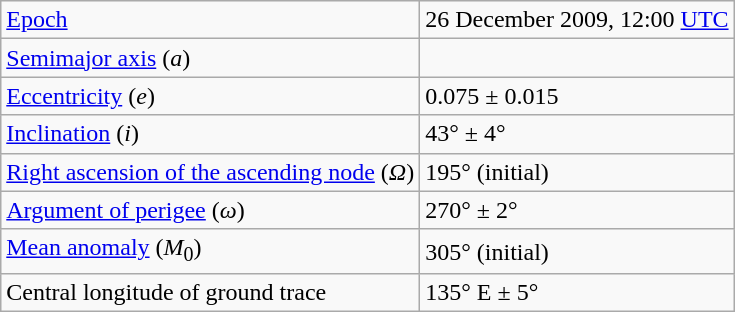<table class="wikitable">
<tr>
<td><a href='#'>Epoch</a></td>
<td>26 December 2009, 12:00 <a href='#'>UTC</a></td>
</tr>
<tr>
<td><a href='#'>Semimajor axis</a> (<em>a</em>)</td>
<td></td>
</tr>
<tr>
<td><a href='#'>Eccentricity</a> (<em>e</em>)</td>
<td>0.075 ± 0.015</td>
</tr>
<tr>
<td><a href='#'>Inclination</a> (<em>i</em>)</td>
<td>43° ± 4°</td>
</tr>
<tr>
<td><a href='#'>Right ascension of the ascending node</a> (<em>Ω</em>)</td>
<td>195° (initial)</td>
</tr>
<tr>
<td><a href='#'>Argument of perigee</a> (<em>ω</em>)</td>
<td>270° ± 2°</td>
</tr>
<tr>
<td><a href='#'>Mean anomaly</a> (<em>M</em><sub>0</sub>)</td>
<td>305° (initial)</td>
</tr>
<tr>
<td>Central longitude of ground trace</td>
<td>135° E ± 5°</td>
</tr>
</table>
